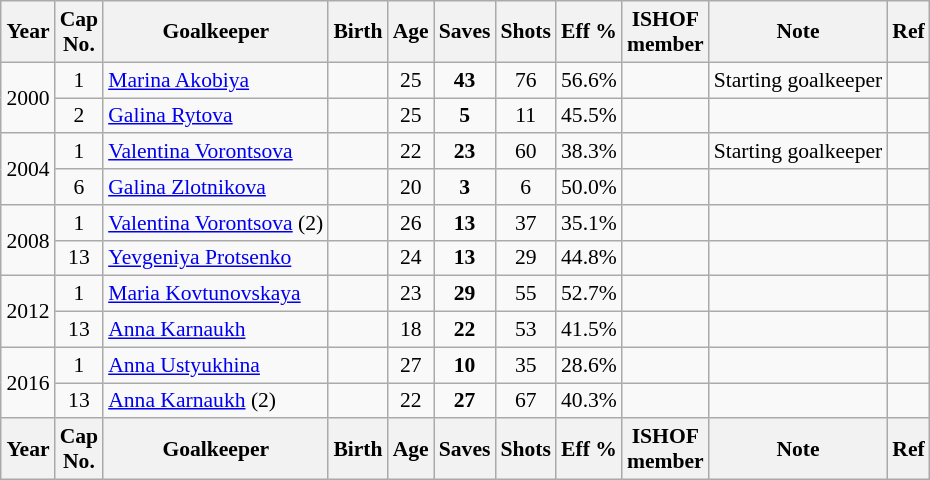<table class="wikitable sortable" style="text-align: center; font-size: 90%; margin-left: 1em;">
<tr>
<th>Year</th>
<th class="unsortable">Cap<br>No.</th>
<th>Goalkeeper</th>
<th>Birth</th>
<th>Age</th>
<th>Saves</th>
<th>Shots</th>
<th>Eff %</th>
<th>ISHOF<br>member</th>
<th>Note</th>
<th class="unsortable">Ref</th>
</tr>
<tr>
<td rowspan="2" style="text-align: left;">2000 </td>
<td>1</td>
<td style="text-align: left;" data-sort-value="Akobiya, Marina"><a href='#'>Marina Akobiya</a></td>
<td></td>
<td>25</td>
<td><strong>43</strong></td>
<td>76</td>
<td>56.6%</td>
<td></td>
<td style="text-align: left;">Starting goalkeeper</td>
<td></td>
</tr>
<tr>
<td>2</td>
<td style="text-align: left;" data-sort-value="Rytova, Galina"><a href='#'>Galina Rytova</a></td>
<td></td>
<td>25</td>
<td><strong>5</strong></td>
<td>11</td>
<td>45.5%</td>
<td></td>
<td style="text-align: left;"></td>
<td></td>
</tr>
<tr>
<td rowspan="2" style="text-align: left;">2004</td>
<td>1</td>
<td style="text-align: left;" data-sort-value="Vorontsova, Valentina"><a href='#'>Valentina Vorontsova</a></td>
<td></td>
<td>22</td>
<td><strong>23</strong></td>
<td>60</td>
<td>38.3%</td>
<td></td>
<td style="text-align: left;">Starting goalkeeper</td>
<td></td>
</tr>
<tr>
<td>6</td>
<td style="text-align: left;" data-sort-value="Zlotnikova, Galina"><a href='#'>Galina Zlotnikova</a></td>
<td></td>
<td>20</td>
<td><strong>3</strong></td>
<td>6</td>
<td>50.0%</td>
<td></td>
<td style="text-align: left;"></td>
<td></td>
</tr>
<tr>
<td rowspan="2" style="text-align: left;">2008</td>
<td>1</td>
<td style="text-align: left;" data-sort-value="Vorontsova, Valentina"><a href='#'>Valentina Vorontsova</a> (2)</td>
<td></td>
<td>26</td>
<td><strong>13</strong></td>
<td>37</td>
<td>35.1%</td>
<td></td>
<td style="text-align: left;"></td>
<td></td>
</tr>
<tr>
<td>13</td>
<td style="text-align: left;" data-sort-value="Protsenko, Yevgeniya"><a href='#'>Yevgeniya Protsenko</a></td>
<td></td>
<td>24</td>
<td><strong>13</strong></td>
<td>29</td>
<td>44.8%</td>
<td></td>
<td style="text-align: left;"></td>
<td></td>
</tr>
<tr>
<td rowspan="2" style="text-align: left;">2012</td>
<td>1</td>
<td style="text-align: left;" data-sort-value="Kovtunovskaya, Maria"><a href='#'>Maria Kovtunovskaya</a></td>
<td></td>
<td>23</td>
<td><strong>29</strong></td>
<td>55</td>
<td>52.7%</td>
<td></td>
<td style="text-align: left;"></td>
<td></td>
</tr>
<tr>
<td>13</td>
<td style="text-align: left;" data-sort-value="Karnaukh, Anna"><a href='#'>Anna Karnaukh</a></td>
<td></td>
<td>18</td>
<td><strong>22</strong></td>
<td>53</td>
<td>41.5%</td>
<td></td>
<td style="text-align: left;"></td>
<td></td>
</tr>
<tr>
<td rowspan="2" style="text-align: left;">2016 </td>
<td>1</td>
<td style="text-align: left;" data-sort-value="Ustyukhina, Anna"><a href='#'>Anna Ustyukhina</a></td>
<td></td>
<td>27</td>
<td><strong>10</strong></td>
<td>35</td>
<td>28.6%</td>
<td></td>
<td style="text-align: left;"></td>
<td></td>
</tr>
<tr>
<td>13</td>
<td style="text-align: left;" data-sort-value="Karnaukh, Anna"><a href='#'>Anna Karnaukh</a> (2)</td>
<td></td>
<td>22</td>
<td><strong>27</strong></td>
<td>67</td>
<td>40.3%</td>
<td></td>
<td style="text-align: left;"></td>
<td></td>
</tr>
<tr>
<th>Year</th>
<th>Cap<br>No.</th>
<th>Goalkeeper</th>
<th>Birth</th>
<th>Age</th>
<th>Saves</th>
<th>Shots</th>
<th>Eff %</th>
<th>ISHOF<br>member</th>
<th>Note</th>
<th>Ref</th>
</tr>
</table>
